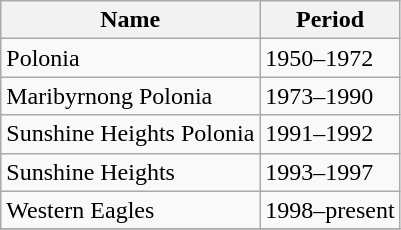<table class="wikitable sortable">
<tr>
<th>Name</th>
<th>Period</th>
</tr>
<tr>
<td>Polonia</td>
<td>1950–1972</td>
</tr>
<tr>
<td>Maribyrnong Polonia</td>
<td>1973–1990</td>
</tr>
<tr>
<td>Sunshine Heights Polonia</td>
<td>1991–1992</td>
</tr>
<tr>
<td>Sunshine Heights</td>
<td>1993–1997</td>
</tr>
<tr>
<td>Western Eagles</td>
<td>1998–present</td>
</tr>
<tr>
</tr>
</table>
